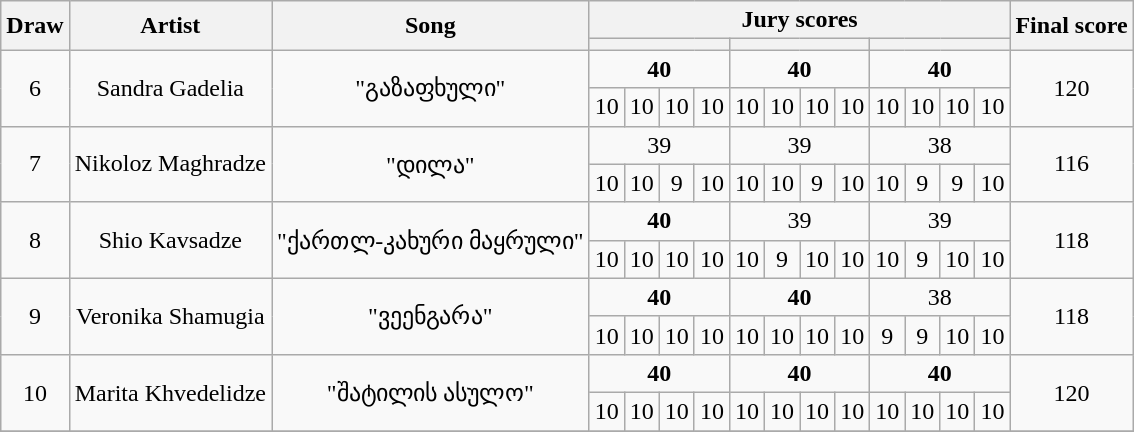<table class="sortable wikitable" style="text-align:center;margin:1em auto 1em auto">
<tr>
<th scope="col" rowspan="2">Draw</th>
<th scope="col" rowspan="2">Artist</th>
<th scope="col" rowspan="2">Song</th>
<th scope="col" colspan="12">Jury scores</th>
<th scope="col" rowspan="2">Final score</th>
</tr>
<tr>
<th scope="col" colspan="4" class="unsortable"><small></small></th>
<th scope="col" colspan="4" class="unsortable"><small></small></th>
<th scope="col" colspan="4" class="unsortable"><small></small></th>
</tr>
<tr>
<td rowspan="2">6</td>
<td rowspan="2">Sandra Gadelia</td>
<td rowspan="2">"გაზაფხული"<br></td>
<td colspan="4"><strong>40</strong></td>
<td colspan="4"><strong>40</strong></td>
<td colspan="4"><strong>40</strong></td>
<td rowspan="2">120</td>
</tr>
<tr>
<td>10</td>
<td>10</td>
<td>10</td>
<td>10</td>
<td>10</td>
<td>10</td>
<td>10</td>
<td>10</td>
<td>10</td>
<td>10</td>
<td>10</td>
<td>10</td>
</tr>
<tr>
<td rowspan="2">7</td>
<td rowspan="2">Nikoloz Maghradze</td>
<td rowspan="2">"დილა"<br></td>
<td colspan="4">39</td>
<td colspan="4">39</td>
<td colspan="4">38</td>
<td rowspan="2">116</td>
</tr>
<tr>
<td>10</td>
<td>10</td>
<td>9</td>
<td>10</td>
<td>10</td>
<td>10</td>
<td>9</td>
<td>10</td>
<td>10</td>
<td>9</td>
<td>9</td>
<td>10</td>
</tr>
<tr>
<td rowspan="2">8</td>
<td rowspan="2">Shio Kavsadze</td>
<td rowspan="2">"ქართლ-კახური მაყრული"<br></td>
<td colspan="4"><strong>40</strong></td>
<td colspan="4">39</td>
<td colspan="4">39</td>
<td rowspan="2">118</td>
</tr>
<tr>
<td>10</td>
<td>10</td>
<td>10</td>
<td>10</td>
<td>10</td>
<td>9</td>
<td>10</td>
<td>10</td>
<td>10</td>
<td>9</td>
<td>10</td>
<td>10</td>
</tr>
<tr>
<td rowspan="2">9</td>
<td rowspan="2">Veronika Shamugia</td>
<td rowspan="2">"ვეენგარა"<br></td>
<td colspan="4"><strong>40</strong></td>
<td colspan="4"><strong>40</strong></td>
<td colspan="4">38</td>
<td rowspan="2">118</td>
</tr>
<tr>
<td>10</td>
<td>10</td>
<td>10</td>
<td>10</td>
<td>10</td>
<td>10</td>
<td>10</td>
<td>10</td>
<td>9</td>
<td>9</td>
<td>10</td>
<td>10</td>
</tr>
<tr>
<td rowspan="2">10</td>
<td rowspan="2">Marita Khvedelidze</td>
<td rowspan="2">"შატილის ასულო"<br></td>
<td colspan="4"><strong>40</strong></td>
<td colspan="4"><strong>40</strong></td>
<td colspan="4"><strong>40</strong></td>
<td rowspan="2">120</td>
</tr>
<tr>
<td>10</td>
<td>10</td>
<td>10</td>
<td>10</td>
<td>10</td>
<td>10</td>
<td>10</td>
<td>10</td>
<td>10</td>
<td>10</td>
<td>10</td>
<td>10</td>
</tr>
<tr>
</tr>
</table>
